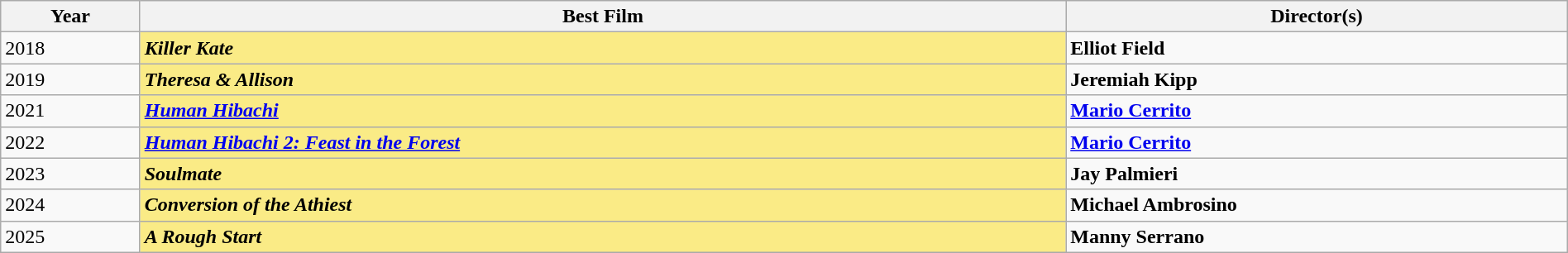<table class = "wikitable sortable" width=100%>
<tr>
<th>Year</th>
<th>Best Film</th>
<th>Director(s)</th>
</tr>
<tr>
<td>2018</td>
<td style="background:#FAEB86;"><strong><em>Killer Kate</em></strong></td>
<td><strong>Elliot Field</strong></td>
</tr>
<tr>
<td>2019</td>
<td style="background:#FAEB86;"><strong><em>Theresa & Allison</em></strong></td>
<td><strong>Jeremiah Kipp</strong></td>
</tr>
<tr>
<td>2021</td>
<td style="background:#FAEB86;"><strong><em><a href='#'>Human Hibachi</a></em></strong></td>
<td><strong><a href='#'>Mario Cerrito</a></strong></td>
</tr>
<tr>
<td>2022</td>
<td style="background:#FAEB86;"><strong><em><a href='#'>Human Hibachi 2: Feast in the Forest</a></em></strong></td>
<td><strong><a href='#'>Mario Cerrito</a></strong></td>
</tr>
<tr>
<td>2023</td>
<td style="background:#FAEB86;"><strong><em>Soulmate</em></strong></td>
<td><strong>Jay Palmieri</strong></td>
</tr>
<tr>
<td>2024</td>
<td style="background:#FAEB86;"><strong><em>Conversion of the Athiest</em></strong></td>
<td><strong>Michael Ambrosino</strong></td>
</tr>
<tr>
<td>2025</td>
<td style="background:#FAEB86;"><strong><em>A Rough Start</em></strong></td>
<td><strong>Manny Serrano</strong></td>
</tr>
</table>
